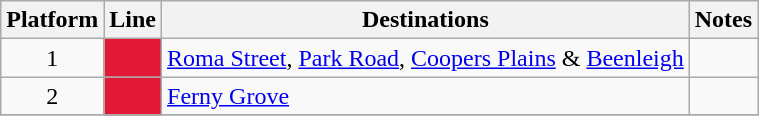<table class="wikitable" style="float: none; margin: 0.5em; ">
<tr>
<th>Platform</th>
<th>Line</th>
<th>Destinations</th>
<th>Notes</th>
</tr>
<tr>
<td rowspan=1 style="text-align:center;">1</td>
<td style="background:#E31836"><a href='#'></a></td>
<td><a href='#'>Roma Street</a>, <a href='#'>Park Road</a>, <a href='#'>Coopers Plains</a> & <a href='#'>Beenleigh</a></td>
<td></td>
</tr>
<tr>
<td rowspan=1 style="text-align:center;">2</td>
<td style="background:#E31836"><a href='#'></a></td>
<td><a href='#'>Ferny Grove</a></td>
<td></td>
</tr>
<tr>
</tr>
</table>
